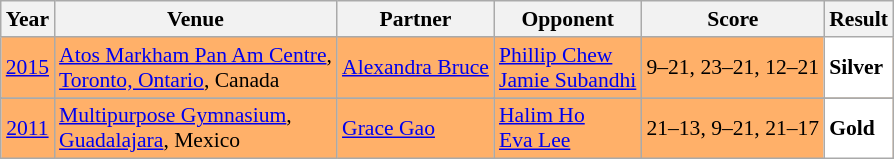<table class="sortable wikitable" style="font-size: 90%;">
<tr>
<th>Year</th>
<th>Venue</th>
<th>Partner</th>
<th>Opponent</th>
<th>Score</th>
<th>Result</th>
</tr>
<tr style="background:#FFB069">
<td align="center"><a href='#'>2015</a></td>
<td align="left"><a href='#'>Atos Markham Pan Am Centre</a>,<br><a href='#'>Toronto, Ontario</a>, Canada</td>
<td align="left"> <a href='#'>Alexandra Bruce</a></td>
<td align="left"> <a href='#'>Phillip Chew</a> <br>  <a href='#'>Jamie Subandhi</a></td>
<td align="left">9–21, 23–21, 12–21</td>
<td style="text-align:left; background:white"> <strong>Silver</strong></td>
</tr>
<tr>
</tr>
<tr style="background:#FFB069">
<td align="center"><a href='#'>2011</a></td>
<td align="left"><a href='#'>Multipurpose Gymnasium</a>,<br><a href='#'>Guadalajara</a>, Mexico</td>
<td align="left"> <a href='#'>Grace Gao</a></td>
<td align="left"> <a href='#'>Halim Ho</a> <br>  <a href='#'>Eva Lee</a></td>
<td align="left">21–13, 9–21, 21–17</td>
<td style="text-align:left; background:white"> <strong>Gold</strong></td>
</tr>
</table>
